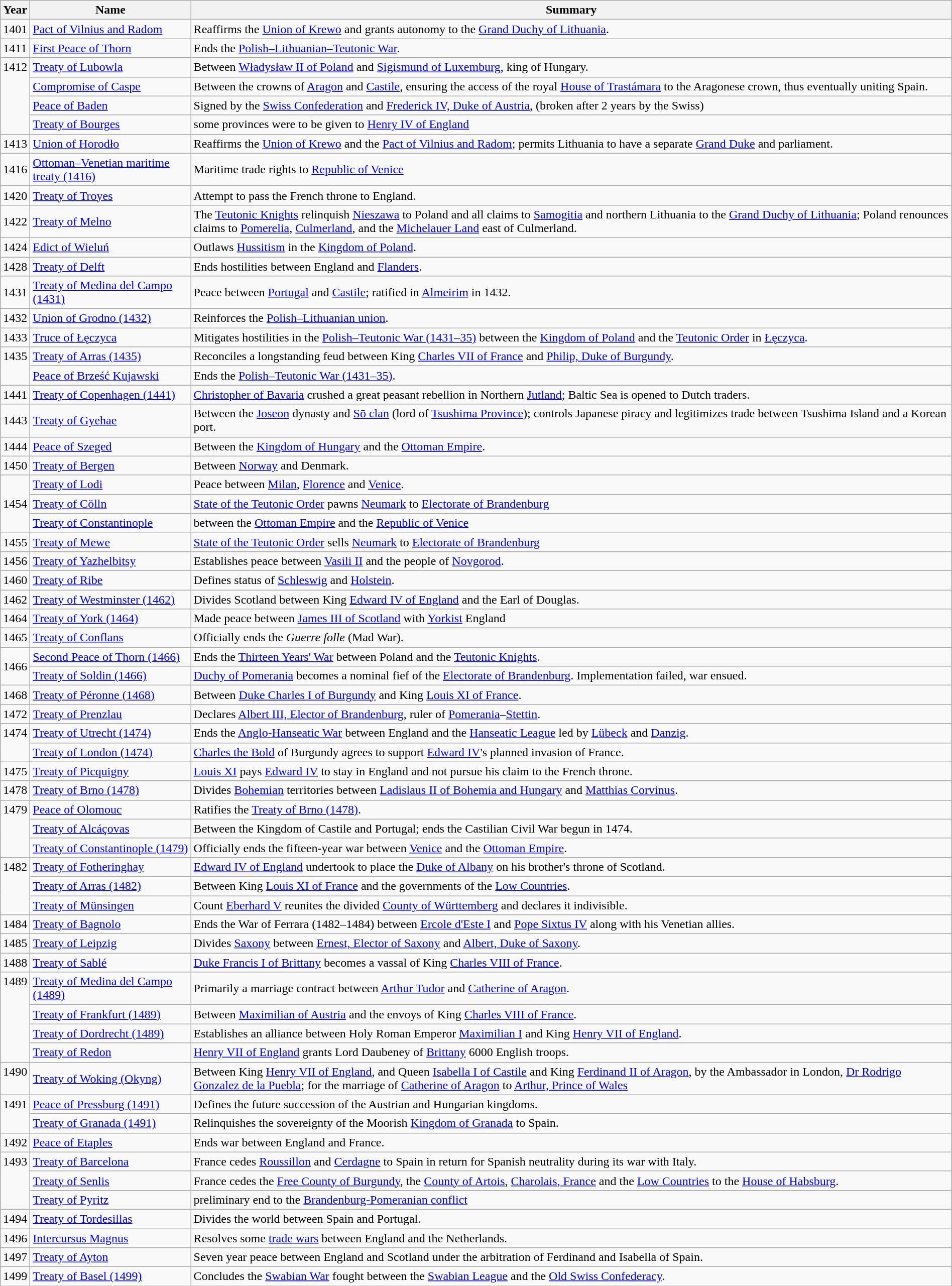<table class="wikitable" style="margin:auto; width:100%;">
<tr>
<th>Year</th>
<th>Name</th>
<th>Summary</th>
</tr>
<tr>
<td>1401</td>
<td><a href='#'>Pact of Vilnius and Radom</a></td>
<td>Reaffirms the <a href='#'>Union of Krewo</a> and grants autonomy to the <a href='#'>Grand Duchy of Lithuania</a>.</td>
</tr>
<tr>
<td>1411</td>
<td><a href='#'>First Peace of Thorn</a></td>
<td>Ends the <a href='#'>Polish–Lithuanian–Teutonic War</a>.</td>
</tr>
<tr>
<td rowspan="4" style="vertical-align:top;">1412</td>
<td><a href='#'>Treaty of Lubowla</a></td>
<td>Between <a href='#'>Władysław II of Poland</a> and <a href='#'>Sigismund of Luxemburg</a>, king of Hungary.</td>
</tr>
<tr>
<td><a href='#'>Compromise of Caspe</a></td>
<td>Between the crowns of <a href='#'>Aragon</a> and <a href='#'>Castile</a>, ensuring the access of the royal <a href='#'>House of Trastámara</a> to the Aragonese crown, thus eventually uniting Spain.</td>
</tr>
<tr>
<td><a href='#'>Peace of Baden</a></td>
<td>Signed by the <a href='#'>Swiss Confederation</a> and <a href='#'>Frederick IV, Duke of Austria</a>, (broken after 2 years by the Swiss)</td>
</tr>
<tr>
<td><a href='#'>Treaty of Bourges</a></td>
<td>some provinces were to be given to <a href='#'>Henry IV of England</a></td>
</tr>
<tr>
<td>1413</td>
<td><a href='#'>Union of Horodło</a></td>
<td>Reaffirms the <a href='#'>Union of Krewo</a> and the <a href='#'>Pact of Vilnius and Radom</a>; permits Lithuania to have a separate <a href='#'>Grand Duke</a> and parliament.</td>
</tr>
<tr>
<td>1416</td>
<td><a href='#'>Ottoman–Venetian maritime treaty (1416)</a></td>
<td>Maritime trade rights to <a href='#'>Republic of Venice</a></td>
</tr>
<tr>
<td>1420</td>
<td><a href='#'>Treaty of Troyes</a></td>
<td>Attempt to pass the French throne to England.</td>
</tr>
<tr>
<td>1422</td>
<td><a href='#'>Treaty of Melno</a></td>
<td>The <a href='#'>Teutonic Knights</a> relinquish <a href='#'>Nieszawa</a> to Poland and all claims to <a href='#'>Samogitia</a> and northern Lithuania to the <a href='#'>Grand Duchy of Lithuania</a>; Poland renounces claims to <a href='#'>Pomerelia</a>, <a href='#'>Culmerland</a>, and the <a href='#'>Michelauer Land</a> east of Culmerland.</td>
</tr>
<tr>
<td>1424</td>
<td><a href='#'>Edict of Wieluń</a></td>
<td>Outlaws <a href='#'>Hussitism</a> in the <a href='#'>Kingdom of Poland</a>.</td>
</tr>
<tr>
<td>1428</td>
<td><a href='#'>Treaty of Delft</a></td>
<td>Ends hostilities between England and <a href='#'>Flanders</a>.</td>
</tr>
<tr>
<td>1431</td>
<td><a href='#'>Treaty of Medina del Campo (1431)</a></td>
<td>Peace between <a href='#'>Portugal</a> and <a href='#'>Castile</a>; ratified in <a href='#'>Almeirim</a> in 1432.</td>
</tr>
<tr>
<td>1432</td>
<td><a href='#'>Union of Grodno (1432)</a></td>
<td>Reinforces the <a href='#'>Polish–Lithuanian union</a>.</td>
</tr>
<tr>
<td>1433</td>
<td><a href='#'>Truce of Łęczyca</a></td>
<td>Mitigates hostilities in the <a href='#'>Polish–Teutonic War (1431–35)</a> between the <a href='#'>Kingdom of Poland</a> and the <a href='#'>Teutonic Order</a> in <a href='#'>Łęczyca</a>.</td>
</tr>
<tr>
<td rowspan="2" style="vertical-align:top;">1435</td>
<td><a href='#'>Treaty of Arras (1435)</a></td>
<td>Reconciles a longstanding feud between King <a href='#'>Charles VII of France</a> and <a href='#'>Philip, Duke of Burgundy</a>.</td>
</tr>
<tr>
<td><a href='#'>Peace of Brześć Kujawski</a></td>
<td>Ends the <a href='#'>Polish–Teutonic War (1431–35)</a>.</td>
</tr>
<tr>
<td>1441</td>
<td><a href='#'>Treaty of Copenhagen (1441)</a></td>
<td><a href='#'>Christopher of Bavaria</a> crushed a great peasant rebellion in Northern <a href='#'>Jutland</a>; Baltic Sea is opened to Dutch traders.</td>
</tr>
<tr>
<td>1443</td>
<td><a href='#'>Treaty of Gyehae</a></td>
<td>Between the <a href='#'>Joseon</a> dynasty and <a href='#'>Sō clan</a> (lord of <a href='#'>Tsushima Province</a>); controls Japanese piracy and legitimizes trade between Tsushima Island and a Korean port.</td>
</tr>
<tr>
<td>1444</td>
<td><a href='#'>Peace of Szeged</a></td>
<td>Between the <a href='#'>Kingdom of Hungary</a> and the <a href='#'>Ottoman Empire</a>.</td>
</tr>
<tr>
<td>1450</td>
<td><a href='#'>Treaty of Bergen</a></td>
<td>Between <a href='#'>Norway</a> and Denmark.</td>
</tr>
<tr>
<td rowspan="3">1454</td>
<td><a href='#'>Treaty of Lodi</a></td>
<td>Peace between <a href='#'>Milan</a>, <a href='#'>Florence</a> and <a href='#'>Venice</a>.</td>
</tr>
<tr>
<td><a href='#'>Treaty of Cölln</a></td>
<td><a href='#'>State of the Teutonic Order</a> pawns <a href='#'>Neumark</a> to <a href='#'>Electorate of Brandenburg</a></td>
</tr>
<tr>
<td><a href='#'>Treaty of Constantinople</a></td>
<td>between the <a href='#'>Ottoman Empire</a> and the <a href='#'>Republic of Venice</a></td>
</tr>
<tr>
<td>1455</td>
<td><a href='#'>Treaty of Mewe</a></td>
<td><a href='#'>State of the Teutonic Order</a> sells <a href='#'>Neumark</a> to <a href='#'>Electorate of Brandenburg</a></td>
</tr>
<tr>
<td>1456</td>
<td><a href='#'>Treaty of Yazhelbitsy</a></td>
<td>Establishes peace between <a href='#'>Vasili II</a> and the people of <a href='#'>Novgorod</a>.</td>
</tr>
<tr>
<td>1460</td>
<td><a href='#'>Treaty of Ribe</a></td>
<td>Defines status of <a href='#'>Schleswig</a> and <a href='#'>Holstein</a>.</td>
</tr>
<tr>
<td>1462</td>
<td><a href='#'>Treaty of Westminster (1462)</a></td>
<td>Divides Scotland between King <a href='#'>Edward IV of England</a> and the Earl of Douglas.</td>
</tr>
<tr>
<td>1464</td>
<td><a href='#'>Treaty of York (1464)</a></td>
<td>Made peace between <a href='#'>James III of Scotland</a> with <a href='#'>Yorkist</a> England</td>
</tr>
<tr>
<td>1465</td>
<td><a href='#'>Treaty of Conflans</a></td>
<td>Officially ends the <em>Guerre folle</em> (Mad War).</td>
</tr>
<tr>
<td rowspan="2">1466</td>
<td><a href='#'>Second Peace of Thorn (1466)</a></td>
<td>Ends the <a href='#'>Thirteen Years' War</a> between Poland and the <a href='#'>Teutonic Knights</a>.</td>
</tr>
<tr>
<td><a href='#'>Treaty of Soldin (1466)</a></td>
<td><a href='#'>Duchy of Pomerania</a> becomes a nominal fief of the <a href='#'>Electorate of Brandenburg</a>. Implementation failed, war ensued.</td>
</tr>
<tr>
<td>1468</td>
<td><a href='#'>Treaty of Péronne (1468)</a></td>
<td>Between <a href='#'>Duke Charles I of Burgundy</a> and King <a href='#'>Louis XI of France</a>.</td>
</tr>
<tr>
<td>1472</td>
<td><a href='#'>Treaty of Prenzlau</a></td>
<td>Declares <a href='#'>Albert III, Elector of Brandenburg</a>, ruler of <a href='#'>Pomerania</a>–<a href='#'>Stettin</a>.</td>
</tr>
<tr>
<td rowspan="2" style="vertical-align:top;">1474</td>
<td><a href='#'>Treaty of Utrecht (1474)</a></td>
<td>Ends the <a href='#'>Anglo-Hanseatic War</a> between England and the <a href='#'>Hanseatic League</a> led by <a href='#'>Lübeck</a> and <a href='#'>Danzig</a>.</td>
</tr>
<tr>
<td><a href='#'>Treaty of London (1474)</a></td>
<td><a href='#'>Charles the Bold</a> of Burgundy agrees to support <a href='#'>Edward IV</a>'s planned invasion of France.</td>
</tr>
<tr>
<td>1475</td>
<td><a href='#'>Treaty of Picquigny</a></td>
<td><a href='#'>Louis XI</a> pays <a href='#'>Edward IV</a> to stay in England and not pursue his claim to the French throne.</td>
</tr>
<tr>
<td>1478</td>
<td><a href='#'>Treaty of Brno (1478)</a></td>
<td>Divides <a href='#'>Bohemian</a> territories between <a href='#'>Ladislaus II of Bohemia and Hungary</a> and <a href='#'>Matthias Corvinus</a>.</td>
</tr>
<tr>
<td rowspan="3" style="vertical-align:top;">1479</td>
<td><a href='#'>Peace of Olomouc</a></td>
<td>Ratifies the <a href='#'>Treaty of Brno (1478)</a>.</td>
</tr>
<tr>
<td><a href='#'>Treaty of Alcáçovas</a></td>
<td>Between the Kingdom of Castile and Portugal; ends the Castilian Civil War begun in 1474.</td>
</tr>
<tr>
<td><a href='#'>Treaty of Constantinople (1479)</a></td>
<td>Officially ends the fifteen-year war between <a href='#'>Venice</a> and the <a href='#'>Ottoman Empire</a>.</td>
</tr>
<tr>
<td rowspan="3" style="vertical-align:top;">1482</td>
<td><a href='#'>Treaty of Fotheringhay</a></td>
<td><a href='#'>Edward IV of England</a> undertook to place the <a href='#'>Duke of Albany</a> on his brother's throne of Scotland.</td>
</tr>
<tr>
<td><a href='#'>Treaty of Arras (1482)</a></td>
<td>Between King <a href='#'>Louis XI of France</a> and the governments of the <a href='#'>Low Countries</a>.</td>
</tr>
<tr>
<td><a href='#'>Treaty of Münsingen</a></td>
<td>Count <a href='#'>Eberhard V</a> reunites the divided <a href='#'>County of Württemberg</a> and declares it indivisible.</td>
</tr>
<tr>
<td>1484</td>
<td><a href='#'>Treaty of Bagnolo</a></td>
<td>Ends the War of Ferrara (1482–1484) between <a href='#'>Ercole d'Este I</a> and <a href='#'>Pope Sixtus IV</a> along with his Venetian allies.</td>
</tr>
<tr>
<td>1485</td>
<td><a href='#'>Treaty of Leipzig</a></td>
<td>Divides <a href='#'>Saxony</a> between <a href='#'>Ernest, Elector of Saxony</a> and <a href='#'>Albert, Duke of Saxony</a>.</td>
</tr>
<tr>
<td>1488</td>
<td><a href='#'>Treaty of Sablé</a></td>
<td><a href='#'>Duke Francis I of Brittany</a> becomes a vassal of King <a href='#'>Charles VIII of France</a>.</td>
</tr>
<tr>
<td rowspan="4" style="vertical-align:top;">1489</td>
<td><a href='#'>Treaty of Medina del Campo (1489)</a></td>
<td>Primarily a marriage contract between <a href='#'>Arthur Tudor</a> and <a href='#'>Catherine of Aragon</a>.</td>
</tr>
<tr>
<td><a href='#'>Treaty of Frankfurt (1489)</a></td>
<td>Between <a href='#'>Maximilian of Austria</a> and the envoys of King <a href='#'>Charles VIII of France</a>.</td>
</tr>
<tr>
<td><a href='#'>Treaty of Dordrecht (1489)</a></td>
<td>Establishes an alliance between Holy Roman Emperor <a href='#'>Maximilian I</a> and King <a href='#'>Henry VII of England</a>.</td>
</tr>
<tr>
<td><a href='#'>Treaty of Redon</a></td>
<td><a href='#'>Henry VII of England</a> grants Lord Daubeney of <a href='#'>Brittany</a> 6000 English troops.</td>
</tr>
<tr>
<td style="vertical-align:top;">1490</td>
<td><a href='#'>Treaty of Woking (Okyng)</a></td>
<td>Between King <a href='#'>Henry VII of England</a>, and Queen <a href='#'>Isabella I of Castile</a> and King <a href='#'>Ferdinand II of Aragon</a>, by the Ambassador in London, <a href='#'>Dr Rodrigo Gonzalez de la Puebla</a>; for the marriage of <a href='#'>Catherine of Aragon</a> to <a href='#'>Arthur, Prince of Wales</a></td>
</tr>
<tr>
<td rowspan="2" style="vertical-align:top;">1491</td>
<td><a href='#'>Peace of Pressburg (1491)</a></td>
<td>Defines the future succession of the Austrian and Hungarian kingdoms.</td>
</tr>
<tr>
<td><a href='#'>Treaty of Granada (1491)</a></td>
<td>Relinquishes the sovereignty of the Moorish <a href='#'>Kingdom of Granada</a> to Spain.</td>
</tr>
<tr>
<td rowspan="1" style="vertical-align:top;">1492</td>
<td><a href='#'>Peace of Etaples</a></td>
<td>Ends war between England and France.</td>
</tr>
<tr>
<td rowspan="3" style="vertical-align:top;">1493</td>
<td><a href='#'>Treaty of Barcelona</a></td>
<td>France cedes <a href='#'>Roussillon</a> and <a href='#'>Cerdagne</a> to Spain in return for Spanish neutrality during its war with Italy.</td>
</tr>
<tr>
<td><a href='#'>Treaty of Senlis</a></td>
<td>France cedes the <a href='#'>Free County of Burgundy</a>, the <a href='#'>County of Artois</a>, <a href='#'>Charolais, France</a> and the <a href='#'>Low Countries</a> to the <a href='#'>House of Habsburg</a>.</td>
</tr>
<tr>
<td><a href='#'>Treaty of Pyritz</a></td>
<td>preliminary end to the <a href='#'>Brandenburg-Pomeranian conflict</a></td>
</tr>
<tr>
<td>1494</td>
<td><a href='#'>Treaty of Tordesillas</a></td>
<td>Divides the world between Spain and Portugal.</td>
</tr>
<tr>
<td>1496</td>
<td><a href='#'>Intercursus Magnus</a></td>
<td>Resolves some <a href='#'>trade wars</a> between England and the Netherlands.</td>
</tr>
<tr>
<td>1497</td>
<td><a href='#'>Treaty of Ayton</a></td>
<td>Seven year peace between England and Scotland under the arbitration of Ferdinand and Isabella of Spain.</td>
</tr>
<tr>
<td>1499</td>
<td><a href='#'>Treaty of Basel (1499)</a></td>
<td>Concludes the <a href='#'>Swabian War</a> fought between the <a href='#'>Swabian League</a> and the <a href='#'>Old Swiss Confederacy</a>.</td>
</tr>
</table>
